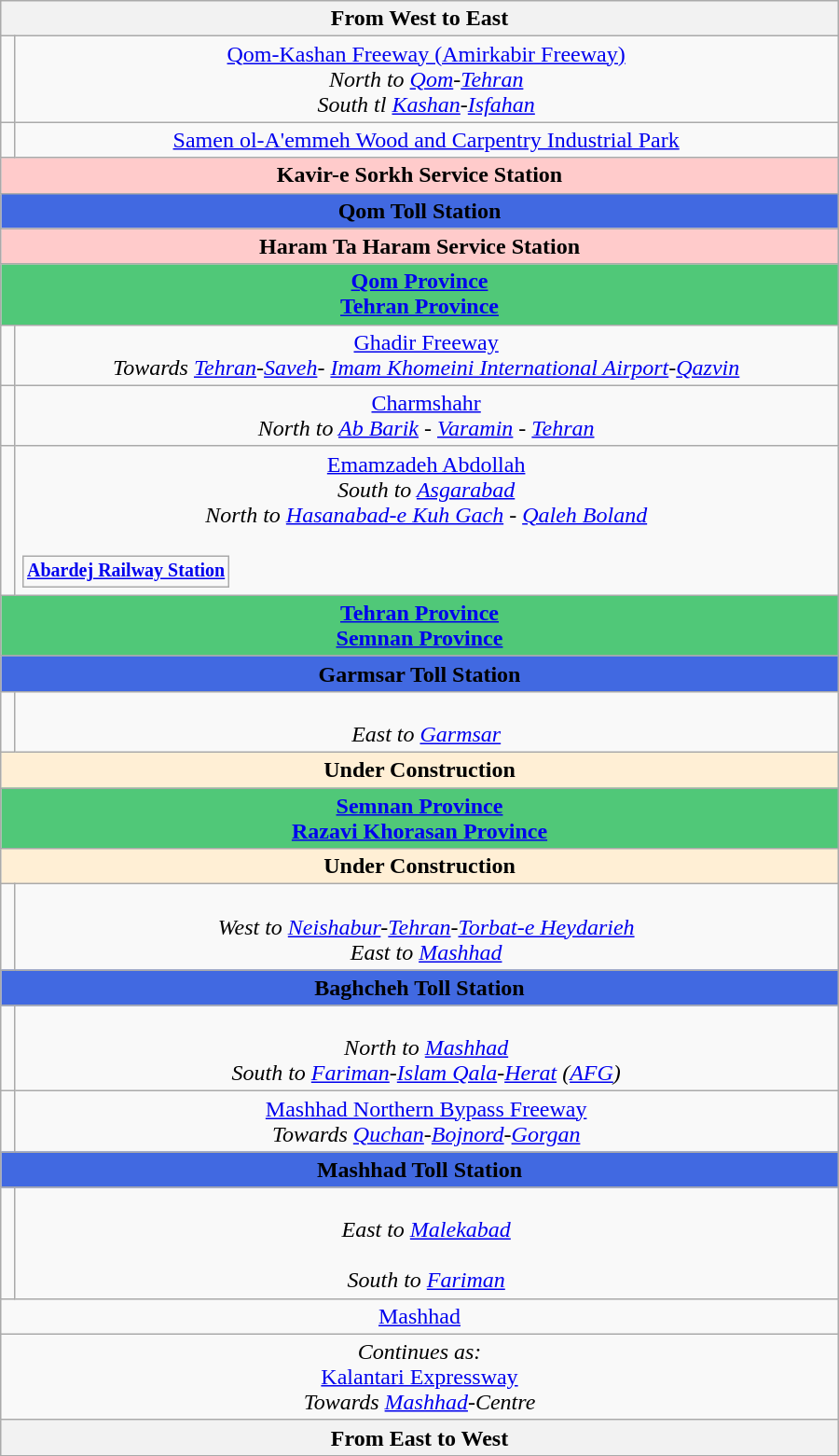<table class="wikitable"  style="text-align:center; width:600px;">
<tr>
<th text- style="text-align:center;" colspan="3"> From West to East </th>
</tr>
<tr>
<td><br></td>
<td> <a href='#'>Qom-Kashan Freeway (Amirkabir Freeway)</a><br><em>North to <a href='#'>Qom</a>-<a href='#'>Tehran</a></em><br><em>South tl <a href='#'>Kashan</a>-<a href='#'>Isfahan</a></em></td>
</tr>
<tr>
<td></td>
<td><a href='#'>Samen ol-A'emmeh Wood and Carpentry Industrial Park</a></td>
</tr>
<tr>
<td style="text-align:center; background:#ffcbcb;" colspan="7"> <strong>Kavir-e Sorkh Service Station</strong></td>
</tr>
<tr>
<td colspan="7" align="center" bgcolor="#41 69 E1" color: #FFFFFF> <strong>Qom Toll Station</strong></td>
</tr>
<tr>
<td style="text-align:center; background:#ffcbcb;" colspan="7"> <strong>Haram Ta Haram Service Station</strong></td>
</tr>
<tr>
<td colspan="7" align="center" bgcolor="#50 C8 78"> <strong><a href='#'>Qom Province</a></strong> <br> <strong><a href='#'>Tehran Province</a></strong> </td>
</tr>
<tr>
<td></td>
<td> <a href='#'>Ghadir Freeway</a><br><em>Towards <a href='#'>Tehran</a>-<a href='#'>Saveh</a>- <a href='#'>Imam Khomeini International Airport</a>-<a href='#'>Qazvin</a></em></td>
</tr>
<tr>
<td></td>
<td> <a href='#'>Charmshahr</a><br><em>North to <a href='#'>Ab Barik</a> - <a href='#'>Varamin</a> - <a href='#'>Tehran</a></em></td>
</tr>
<tr style="text-align:center;">
<td></td>
<td> <a href='#'>Emamzadeh Abdollah</a> <br><em>South to <a href='#'>Asgarabad</a></em><br><em>North to <a href='#'>Hasanabad-e Kuh Gach</a> - <a href='#'>Qaleh Boland</a></em><br><br><table border=0>
<tr size=40>
<td #000000"" style="font-size:10pt; background:#FF A5 00; text-align:center;"><strong><a href='#'><span>Abardej Railway Station</span></a></strong></td>
</tr>
</table>
</td>
</tr>
<tr>
<td colspan="7" align="center" bgcolor="#50 C8 78"> <strong><a href='#'>Tehran Province</a></strong> <br> <strong><a href='#'>Semnan Province</a></strong> </td>
</tr>
<tr>
<td colspan="7" align="center" bgcolor="#41 69 E1" color: #FFFFFF> <strong>Garmsar Toll Station</strong></td>
</tr>
<tr>
<td><br></td>
<td><br><em>East to <a href='#'>Garmsar</a></em></td>
</tr>
<tr>
<td text- colspan="3" style="text-align:center; background:#ffefd5;"> <strong>Under Construction</strong> </td>
</tr>
<tr>
<td colspan="7" align="center" bgcolor="#50 C8 78"> <strong><a href='#'>Semnan Province</a></strong> <br> <strong><a href='#'>Razavi Khorasan Province</a></strong> </td>
</tr>
<tr>
<td text- colspan="3" style="text-align:center; background:#ffefd5;"> <strong>Under Construction</strong> </td>
</tr>
<tr>
<td><br></td>
<td><br><em>West to <a href='#'>Neishabur</a>-<a href='#'>Tehran</a>-<a href='#'>Torbat-e Heydarieh</a></em><br><em>East to <a href='#'>Mashhad</a></em></td>
</tr>
<tr>
<td colspan="7" align="center" bgcolor="#41 69 E1" color: #FFFFFF> <strong>Baghcheh Toll Station</strong></td>
</tr>
<tr>
<td></td>
<td><br><em>North to <a href='#'>Mashhad</a></em><br><em>South to <a href='#'>Fariman</a>-<a href='#'>Islam Qala</a>-<a href='#'>Herat</a> (<a href='#'>AFG</a>)</em></td>
</tr>
<tr>
<td></td>
<td> <a href='#'>Mashhad Northern Bypass Freeway</a><br><em>Towards <a href='#'>Quchan</a>-<a href='#'>Bojnord</a>-<a href='#'>Gorgan</a></em></td>
</tr>
<tr>
<td colspan="7" align="center" bgcolor="#41 69 E1" color: #FFFFFF> <strong>Mashhad Toll Station</strong></td>
</tr>
<tr>
<td><br></td>
<td><br><em>East to <a href='#'>Malekabad</a></em><br><br><em>South to <a href='#'>Fariman</a></em></td>
</tr>
<tr>
<td colspan="7" style="text-align:center; background:#F5 F5 DC;">  <a href='#'>Mashhad</a> </td>
</tr>
<tr>
<td colspan="7" style="text-align:center;"><em>Continues as:</em><br> <a href='#'>Kalantari Expressway</a><br><em>Towards <a href='#'>Mashhad</a>-Centre</em></td>
</tr>
<tr>
<th text- style="text-align:center;" colspan="3"> From East to West </th>
</tr>
</table>
